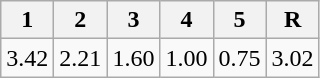<table class=wikitable>
<tr>
<th>1</th>
<th>2</th>
<th>3</th>
<th>4</th>
<th>5</th>
<th>R</th>
</tr>
<tr>
<td>3.42</td>
<td>2.21</td>
<td>1.60</td>
<td>1.00</td>
<td>0.75</td>
<td>3.02</td>
</tr>
</table>
